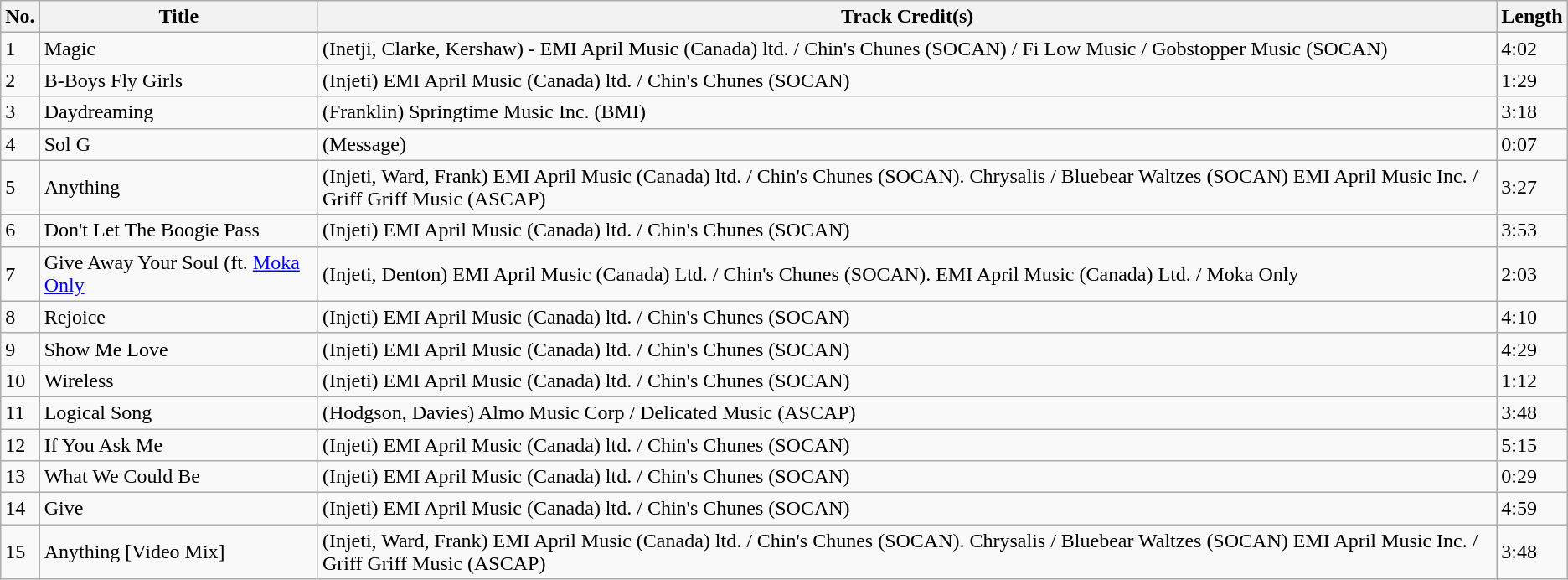<table class="wikitable">
<tr>
<th>No.</th>
<th>Title</th>
<th>Track Credit(s)</th>
<th>Length</th>
</tr>
<tr>
<td>1</td>
<td>Magic</td>
<td>(Inetji, Clarke, Kershaw) - EMI April Music (Canada) ltd. /  Chin's Chunes (SOCAN) / Fi Low Music / Gobstopper Music (SOCAN)</td>
<td>4:02</td>
</tr>
<tr>
<td>2</td>
<td>B-Boys Fly Girls</td>
<td>(Injeti) EMI April Music (Canada) ltd. / Chin's Chunes (SOCAN)</td>
<td>1:29</td>
</tr>
<tr>
<td>3</td>
<td>Daydreaming</td>
<td>(Franklin) Springtime Music Inc. (BMI)</td>
<td>3:18</td>
</tr>
<tr>
<td>4</td>
<td>Sol G</td>
<td>(Message)</td>
<td>0:07</td>
</tr>
<tr>
<td>5</td>
<td>Anything</td>
<td>(Injeti, Ward, Frank) EMI April Music (Canada) ltd. / Chin's Chunes (SOCAN). Chrysalis / Bluebear Waltzes (SOCAN) EMI April Music Inc. / Griff Griff Music (ASCAP)</td>
<td>3:27</td>
</tr>
<tr>
<td>6</td>
<td>Don't Let The Boogie Pass</td>
<td>(Injeti) EMI April Music (Canada) ltd. / Chin's Chunes (SOCAN)</td>
<td>3:53</td>
</tr>
<tr>
<td>7</td>
<td>Give Away Your Soul (ft. <a href='#'>Moka Only</a></td>
<td>(Injeti, Denton) EMI April Music (Canada) Ltd. / Chin's Chunes (SOCAN). EMI April Music (Canada) Ltd. / Moka Only</td>
<td>2:03</td>
</tr>
<tr>
<td>8</td>
<td>Rejoice</td>
<td>(Injeti) EMI April Music (Canada) ltd. / Chin's Chunes (SOCAN)</td>
<td>4:10</td>
</tr>
<tr>
<td>9</td>
<td>Show Me Love</td>
<td>(Injeti) EMI April Music (Canada) ltd. / Chin's Chunes (SOCAN)</td>
<td>4:29</td>
</tr>
<tr>
<td>10</td>
<td>Wireless</td>
<td>(Injeti) EMI April Music (Canada) ltd. / Chin's Chunes (SOCAN)</td>
<td>1:12</td>
</tr>
<tr>
<td>11</td>
<td>Logical Song</td>
<td>(Hodgson, Davies) Almo Music Corp / Delicated Music (ASCAP)</td>
<td>3:48</td>
</tr>
<tr>
<td>12</td>
<td>If You Ask Me</td>
<td>(Injeti) EMI April Music (Canada) ltd. / Chin's Chunes (SOCAN)</td>
<td>5:15</td>
</tr>
<tr>
<td>13</td>
<td>What We Could Be</td>
<td>(Injeti) EMI April Music (Canada) ltd. / Chin's Chunes (SOCAN)</td>
<td>0:29</td>
</tr>
<tr>
<td>14</td>
<td>Give</td>
<td>(Injeti) EMI April Music (Canada) ltd. / Chin's Chunes (SOCAN)</td>
<td>4:59</td>
</tr>
<tr>
<td>15</td>
<td>Anything [Video Mix]</td>
<td>(Injeti, Ward, Frank) EMI April Music (Canada) ltd. / Chin's Chunes (SOCAN). Chrysalis / Bluebear Waltzes (SOCAN) EMI April Music Inc. / Griff Griff Music (ASCAP)</td>
<td>3:48</td>
</tr>
</table>
